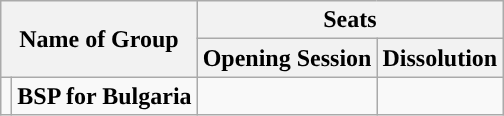<table class="wikitable">
<tr>
<th colspan="2" rowspan="2">Name of Group</th>
<th colspan="2">Seats</th>
</tr>
<tr>
<th>Opening Session</th>
<th>Dissolution</th>
</tr>
<tr>
<td style="color:inherit;background:"></td>
<td style="text-align:center"><strong>BSP for Bulgaria</strong></td>
<td></td>
<td></td>
</tr>
</table>
